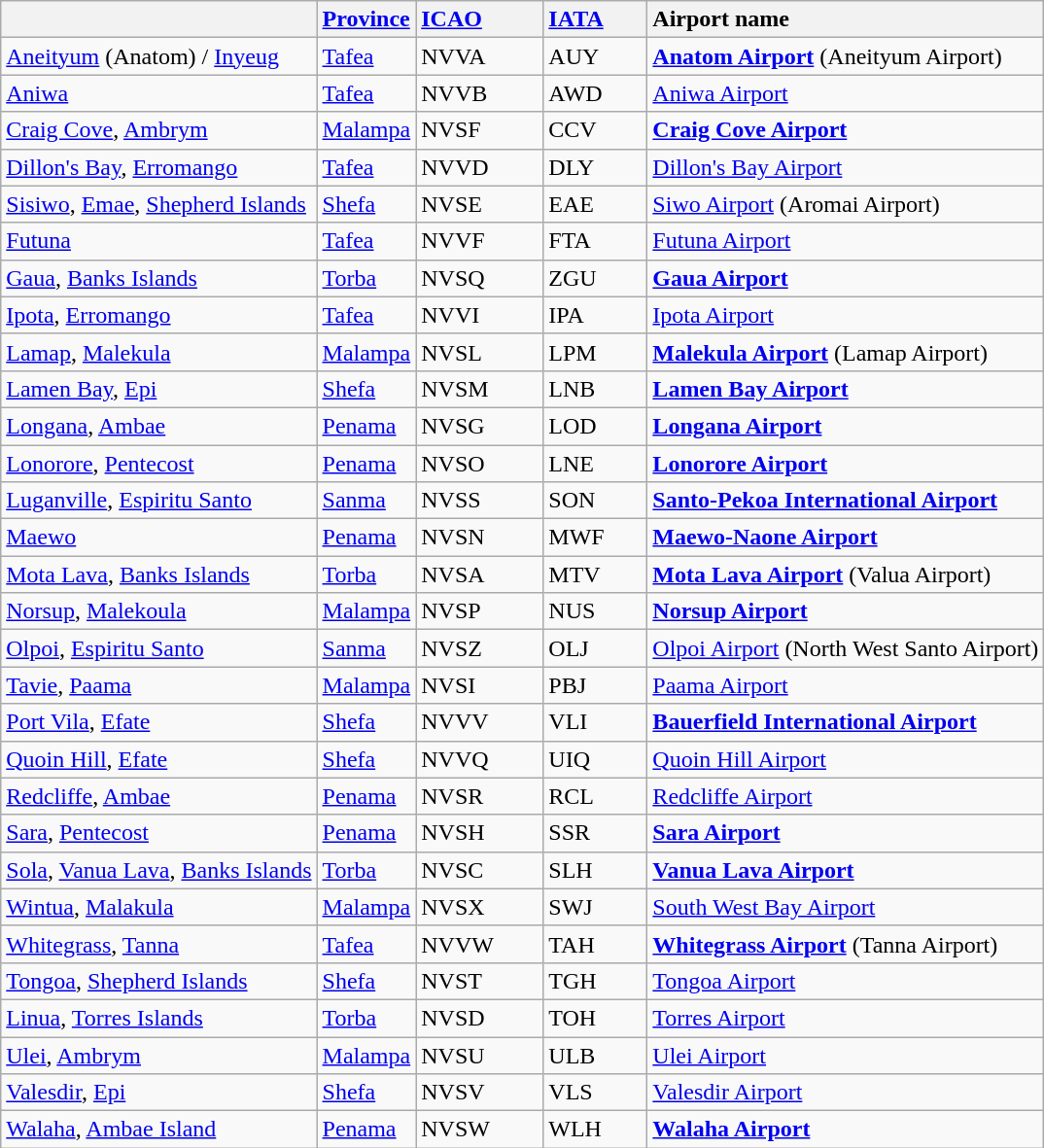<table class="wikitable sortable">
<tr valign=baseline>
<th style="text-align:left;"></th>
<th style="text-align:left;"><a href='#'>Province</a></th>
<th style="text-align:left; width:5em;"><a href='#'>ICAO</a></th>
<th style="text-align:left; width:4em;"><a href='#'>IATA</a></th>
<th style="text-align:left;">Airport name</th>
</tr>
<tr valign=top>
<td><a href='#'>Aneityum</a> (Anatom) / <a href='#'>Inyeug</a></td>
<td><a href='#'>Tafea</a></td>
<td>NVVA</td>
<td>AUY</td>
<td><strong><a href='#'>Anatom Airport</a></strong> (Aneityum Airport)</td>
</tr>
<tr valign=top>
<td><a href='#'>Aniwa</a></td>
<td><a href='#'>Tafea</a></td>
<td>NVVB</td>
<td>AWD</td>
<td><a href='#'>Aniwa Airport</a></td>
</tr>
<tr valign=top>
<td><a href='#'>Craig Cove</a>, <a href='#'>Ambrym</a></td>
<td><a href='#'>Malampa</a></td>
<td>NVSF</td>
<td>CCV</td>
<td><strong><a href='#'>Craig Cove Airport</a></strong></td>
</tr>
<tr valign=top>
<td><a href='#'>Dillon's Bay</a>, <a href='#'>Erromango</a></td>
<td><a href='#'>Tafea</a></td>
<td>NVVD</td>
<td>DLY</td>
<td><a href='#'>Dillon's Bay Airport</a></td>
</tr>
<tr valign=top>
<td><a href='#'>Sisiwo</a>, <a href='#'>Emae</a>, <a href='#'>Shepherd Islands</a></td>
<td><a href='#'>Shefa</a></td>
<td>NVSE</td>
<td>EAE</td>
<td><a href='#'>Siwo Airport</a> (Aromai Airport)</td>
</tr>
<tr valign=top>
<td><a href='#'>Futuna</a></td>
<td><a href='#'>Tafea</a></td>
<td>NVVF</td>
<td>FTA</td>
<td><a href='#'>Futuna Airport</a></td>
</tr>
<tr valign=top>
<td><a href='#'>Gaua</a>, <a href='#'>Banks Islands</a></td>
<td><a href='#'>Torba</a></td>
<td>NVSQ</td>
<td>ZGU</td>
<td><strong><a href='#'>Gaua Airport</a></strong></td>
</tr>
<tr valign=top>
<td><a href='#'>Ipota</a>, <a href='#'>Erromango</a></td>
<td><a href='#'>Tafea</a></td>
<td>NVVI</td>
<td>IPA</td>
<td><a href='#'>Ipota Airport</a></td>
</tr>
<tr valign=top>
<td><a href='#'>Lamap</a>, <a href='#'>Malekula</a></td>
<td><a href='#'>Malampa</a></td>
<td>NVSL</td>
<td>LPM</td>
<td><strong><a href='#'>Malekula Airport</a></strong> (Lamap Airport)</td>
</tr>
<tr valign=top>
<td><a href='#'>Lamen Bay</a>, <a href='#'>Epi</a></td>
<td><a href='#'>Shefa</a></td>
<td>NVSM</td>
<td>LNB</td>
<td><strong><a href='#'>Lamen Bay Airport</a></strong></td>
</tr>
<tr valign=top>
<td><a href='#'>Longana</a>, <a href='#'>Ambae</a></td>
<td><a href='#'>Penama</a></td>
<td>NVSG</td>
<td>LOD</td>
<td><strong><a href='#'>Longana Airport</a></strong></td>
</tr>
<tr valign=top>
<td><a href='#'>Lonorore</a>, <a href='#'>Pentecost</a></td>
<td><a href='#'>Penama</a></td>
<td>NVSO</td>
<td>LNE</td>
<td><strong><a href='#'>Lonorore Airport</a></strong></td>
</tr>
<tr valign=top>
<td><a href='#'>Luganville</a>, <a href='#'>Espiritu Santo</a></td>
<td><a href='#'>Sanma</a></td>
<td>NVSS</td>
<td>SON</td>
<td><strong><a href='#'>Santo-Pekoa International Airport</a></strong></td>
</tr>
<tr valign=top>
<td><a href='#'>Maewo</a></td>
<td><a href='#'>Penama</a></td>
<td>NVSN</td>
<td>MWF</td>
<td><strong><a href='#'>Maewo-Naone Airport</a></strong></td>
</tr>
<tr valign=top>
<td><a href='#'>Mota Lava</a>, <a href='#'>Banks Islands</a></td>
<td><a href='#'>Torba</a></td>
<td>NVSA</td>
<td>MTV</td>
<td><strong><a href='#'>Mota Lava Airport</a></strong> (Valua Airport)</td>
</tr>
<tr valign=top>
<td><a href='#'>Norsup</a>, <a href='#'>Malekoula</a></td>
<td><a href='#'>Malampa</a></td>
<td>NVSP</td>
<td>NUS</td>
<td><strong><a href='#'>Norsup Airport</a></strong></td>
</tr>
<tr valign=top>
<td><a href='#'>Olpoi</a>, <a href='#'>Espiritu Santo</a></td>
<td><a href='#'>Sanma</a></td>
<td>NVSZ</td>
<td>OLJ</td>
<td><a href='#'>Olpoi Airport</a> (North West Santo Airport)</td>
</tr>
<tr valign=top>
<td><a href='#'>Tavie</a>, <a href='#'>Paama</a></td>
<td><a href='#'>Malampa</a></td>
<td>NVSI</td>
<td>PBJ</td>
<td><a href='#'>Paama Airport</a></td>
</tr>
<tr valign=top>
<td><a href='#'>Port Vila</a>, <a href='#'>Efate</a></td>
<td><a href='#'>Shefa</a></td>
<td>NVVV</td>
<td>VLI</td>
<td><strong><a href='#'>Bauerfield International Airport</a></strong></td>
</tr>
<tr valign=top>
<td><a href='#'>Quoin Hill</a>, <a href='#'>Efate</a></td>
<td><a href='#'>Shefa</a></td>
<td>NVVQ</td>
<td>UIQ</td>
<td><a href='#'>Quoin Hill Airport</a></td>
</tr>
<tr valign=top>
<td><a href='#'>Redcliffe</a>, <a href='#'>Ambae</a></td>
<td><a href='#'>Penama</a></td>
<td>NVSR</td>
<td>RCL</td>
<td><a href='#'>Redcliffe Airport</a></td>
</tr>
<tr valign=top>
<td><a href='#'>Sara</a>, <a href='#'>Pentecost</a></td>
<td><a href='#'>Penama</a></td>
<td>NVSH</td>
<td>SSR</td>
<td><strong><a href='#'>Sara Airport</a></strong></td>
</tr>
<tr valign=top>
<td><a href='#'>Sola</a>, <a href='#'>Vanua Lava</a>, <a href='#'>Banks Islands</a></td>
<td><a href='#'>Torba</a></td>
<td>NVSC</td>
<td>SLH</td>
<td><strong><a href='#'>Vanua Lava Airport</a></strong></td>
</tr>
<tr valign=top>
<td><a href='#'>Wintua</a>, <a href='#'>Malakula</a></td>
<td><a href='#'>Malampa</a></td>
<td>NVSX</td>
<td>SWJ</td>
<td><a href='#'>South West Bay Airport</a></td>
</tr>
<tr valign=top>
<td><a href='#'>Whitegrass</a>, <a href='#'>Tanna</a></td>
<td><a href='#'>Tafea</a></td>
<td>NVVW</td>
<td>TAH</td>
<td><strong><a href='#'>Whitegrass Airport</a></strong> (Tanna Airport)</td>
</tr>
<tr valign=top>
<td><a href='#'>Tongoa</a>, <a href='#'>Shepherd Islands</a></td>
<td><a href='#'>Shefa</a></td>
<td>NVST</td>
<td>TGH</td>
<td><a href='#'>Tongoa Airport</a></td>
</tr>
<tr valign=top>
<td><a href='#'>Linua</a>, <a href='#'>Torres Islands</a></td>
<td><a href='#'>Torba</a></td>
<td>NVSD</td>
<td>TOH</td>
<td><a href='#'>Torres Airport</a></td>
</tr>
<tr valign=top>
<td><a href='#'>Ulei</a>, <a href='#'>Ambrym</a></td>
<td><a href='#'>Malampa</a></td>
<td>NVSU</td>
<td>ULB</td>
<td><a href='#'>Ulei Airport</a></td>
</tr>
<tr valign=top>
<td><a href='#'>Valesdir</a>, <a href='#'>Epi</a></td>
<td><a href='#'>Shefa</a></td>
<td>NVSV</td>
<td>VLS</td>
<td><a href='#'>Valesdir Airport</a></td>
</tr>
<tr valign=top>
<td><a href='#'>Walaha</a>, <a href='#'>Ambae Island</a></td>
<td><a href='#'>Penama</a></td>
<td>NVSW</td>
<td>WLH</td>
<td><strong><a href='#'>Walaha Airport</a></strong></td>
</tr>
</table>
